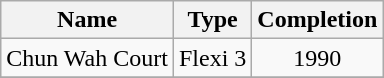<table class="wikitable" style="text-align: center">
<tr>
<th>Name</th>
<th>Type</th>
<th>Completion</th>
</tr>
<tr>
<td>Chun Wah Court</td>
<td rowspan="1">Flexi 3</td>
<td rowspan="1">1990</td>
</tr>
<tr>
</tr>
</table>
